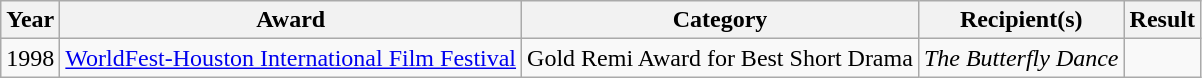<table class="wikitable">
<tr>
<th>Year</th>
<th>Award</th>
<th>Category</th>
<th>Recipient(s)</th>
<th>Result</th>
</tr>
<tr>
<td>1998</td>
<td><a href='#'>WorldFest-Houston International Film Festival</a></td>
<td>Gold Remi Award for Best Short Drama</td>
<td><em>The Butterfly Dance</em></td>
<td></td>
</tr>
</table>
